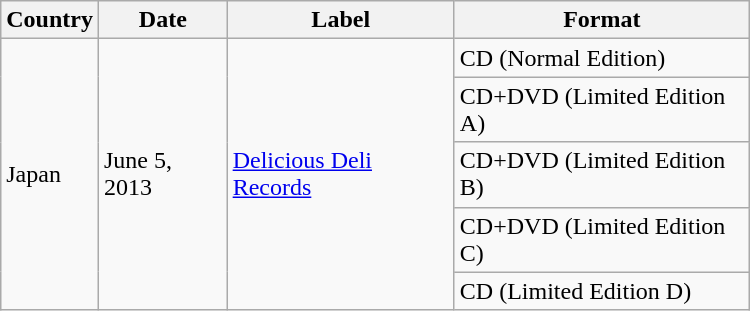<table class="wikitable" style="width:500px">
<tr>
<th>Country</th>
<th>Date</th>
<th>Label</th>
<th>Format</th>
</tr>
<tr>
<td rowspan=5>Japan</td>
<td rowspan=5>June 5, 2013</td>
<td rowspan=5><a href='#'>Delicious Deli Records</a></td>
<td>CD (Normal Edition)</td>
</tr>
<tr>
<td>CD+DVD (Limited Edition A)</td>
</tr>
<tr>
<td>CD+DVD (Limited Edition B)</td>
</tr>
<tr>
<td>CD+DVD (Limited Edition C)</td>
</tr>
<tr>
<td>CD (Limited Edition D)</td>
</tr>
</table>
